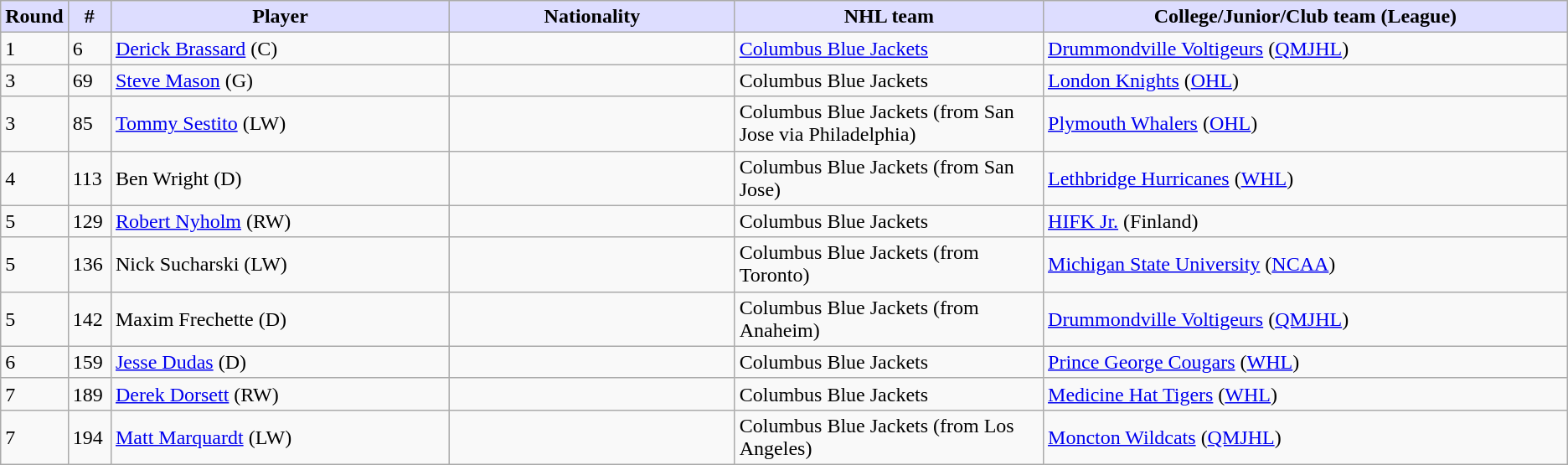<table class="wikitable">
<tr>
<th style="background:#ddf; width:2.75%;">Round</th>
<th style="background:#ddf; width:2.75%;">#</th>
<th style="background:#ddf; width:22.0%;">Player</th>
<th style="background:#ddf; width:18.5%;">Nationality</th>
<th style="background:#ddf; width:20.0%;">NHL team</th>
<th style="background:#ddf; width:100.0%;">College/Junior/Club team (League)</th>
</tr>
<tr>
<td>1</td>
<td>6</td>
<td><a href='#'>Derick Brassard</a> (C)</td>
<td></td>
<td><a href='#'>Columbus Blue Jackets</a></td>
<td><a href='#'>Drummondville Voltigeurs</a> (<a href='#'>QMJHL</a>)</td>
</tr>
<tr>
<td>3</td>
<td>69</td>
<td><a href='#'>Steve Mason</a> (G)</td>
<td></td>
<td>Columbus Blue Jackets</td>
<td><a href='#'>London Knights</a> (<a href='#'>OHL</a>)</td>
</tr>
<tr>
<td>3</td>
<td>85</td>
<td><a href='#'>Tommy Sestito</a> (LW)</td>
<td></td>
<td>Columbus Blue Jackets (from San Jose via Philadelphia)</td>
<td><a href='#'>Plymouth Whalers</a> (<a href='#'>OHL</a>)</td>
</tr>
<tr>
<td>4</td>
<td>113</td>
<td>Ben Wright (D)</td>
<td></td>
<td>Columbus Blue Jackets (from San Jose)</td>
<td><a href='#'>Lethbridge Hurricanes</a> (<a href='#'>WHL</a>)</td>
</tr>
<tr>
<td>5</td>
<td>129</td>
<td><a href='#'>Robert Nyholm</a> (RW)</td>
<td></td>
<td>Columbus Blue Jackets</td>
<td><a href='#'>HIFK Jr.</a> (Finland)</td>
</tr>
<tr>
<td>5</td>
<td>136</td>
<td>Nick Sucharski (LW)</td>
<td></td>
<td>Columbus Blue Jackets (from Toronto)</td>
<td><a href='#'>Michigan State University</a> (<a href='#'>NCAA</a>)</td>
</tr>
<tr>
<td>5</td>
<td>142</td>
<td>Maxim Frechette (D)</td>
<td></td>
<td>Columbus Blue Jackets (from Anaheim)</td>
<td><a href='#'>Drummondville Voltigeurs</a> (<a href='#'>QMJHL</a>)</td>
</tr>
<tr>
<td>6</td>
<td>159</td>
<td><a href='#'>Jesse Dudas</a> (D)</td>
<td></td>
<td>Columbus Blue Jackets</td>
<td><a href='#'>Prince George Cougars</a> (<a href='#'>WHL</a>)</td>
</tr>
<tr>
<td>7</td>
<td>189</td>
<td><a href='#'>Derek Dorsett</a> (RW)</td>
<td></td>
<td>Columbus Blue Jackets</td>
<td><a href='#'>Medicine Hat Tigers</a> (<a href='#'>WHL</a>)</td>
</tr>
<tr>
<td>7</td>
<td>194</td>
<td><a href='#'>Matt Marquardt</a> (LW)</td>
<td></td>
<td>Columbus Blue Jackets (from Los Angeles)</td>
<td><a href='#'>Moncton Wildcats</a> (<a href='#'>QMJHL</a>)</td>
</tr>
</table>
